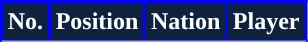<table class="wikitable sortable">
<tr>
<th style="background:#0e213f; color:#fff; border:2px solid #0002ff;">No.</th>
<th style="background:#0e213f; color:#fff; border:2px solid #0002ff;">Position</th>
<th style="background:#0e213f; color:#fff; border:2px solid #0002ff;">Nation</th>
<th style="background:#0e213f; color:#fff; border:2px solid #0002ff;">Player</th>
</tr>
<tr>
</tr>
</table>
